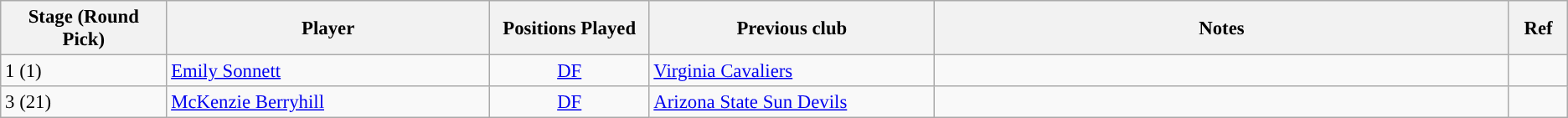<table class="wikitable" style="text-align:left; font-size:95%;">
<tr>
<th style="width:125px;">Stage (Round Pick)</th>
<th style="width:250px;">Player</th>
<th style="width:120px;">Positions Played</th>
<th style="width:220px;">Previous club</th>
<th style="width:450px;">Notes</th>
<th style="width:40px;">Ref</th>
</tr>
<tr>
<td>1 (1)</td>
<td><a href='#'>Emily Sonnett</a></td>
<td style="text-align:center;"><a href='#'>DF</a></td>
<td> <a href='#'>Virginia Cavaliers</a></td>
<td></td>
<td></td>
</tr>
<tr>
<td>3 (21)</td>
<td><a href='#'>McKenzie Berryhill</a></td>
<td style="text-align:center;"><a href='#'>DF</a></td>
<td> <a href='#'>Arizona State Sun Devils</a></td>
<td></td>
<td></td>
</tr>
</table>
